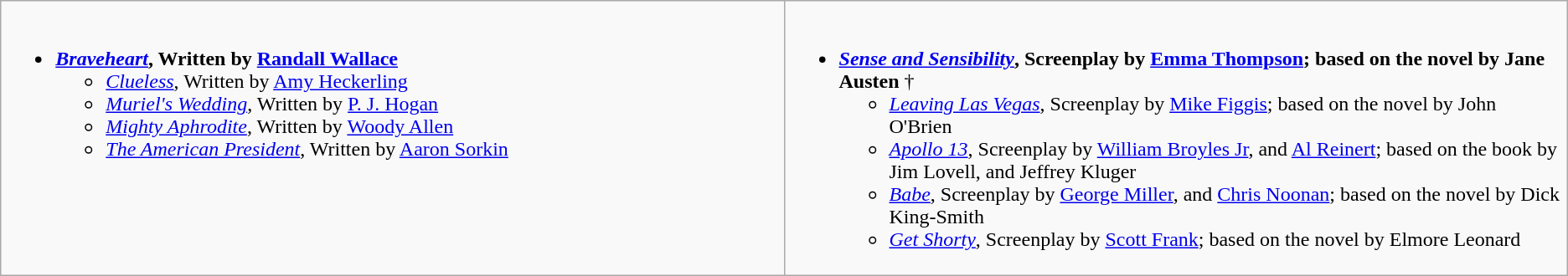<table class="wikitable">
<tr>
<td valign="top" width="50%"><br><ul><li><strong> <em><a href='#'>Braveheart</a></em>, Written by <a href='#'>Randall Wallace</a></strong><ul><li><em><a href='#'>Clueless</a></em>, Written by <a href='#'>Amy Heckerling</a></li><li><em><a href='#'>Muriel's Wedding</a></em>, Written by <a href='#'>P. J. Hogan</a></li><li><em><a href='#'>Mighty Aphrodite</a></em>, Written by <a href='#'>Woody Allen</a></li><li><em><a href='#'>The American President</a></em>, Written by <a href='#'>Aaron Sorkin</a></li></ul></li></ul></td>
<td valign="top"><br><ul><li><strong> <em><a href='#'>Sense and Sensibility</a></em>, Screenplay by <a href='#'>Emma Thompson</a>; based on the novel by Jane Austen</strong> †<ul><li><em><a href='#'>Leaving Las Vegas</a></em>, Screenplay by <a href='#'>Mike Figgis</a>; based on the novel by John O'Brien</li><li><em><a href='#'>Apollo 13</a></em>, Screenplay by <a href='#'>William Broyles Jr</a>, and <a href='#'>Al Reinert</a>; based on the book by Jim Lovell, and Jeffrey Kluger</li><li><em><a href='#'>Babe</a></em>, Screenplay by <a href='#'>George Miller</a>, and <a href='#'>Chris Noonan</a>; based on the novel by Dick King-Smith</li><li><em><a href='#'>Get Shorty</a></em>, Screenplay by <a href='#'>Scott Frank</a>; based on the novel by Elmore Leonard</li></ul></li></ul></td>
</tr>
</table>
